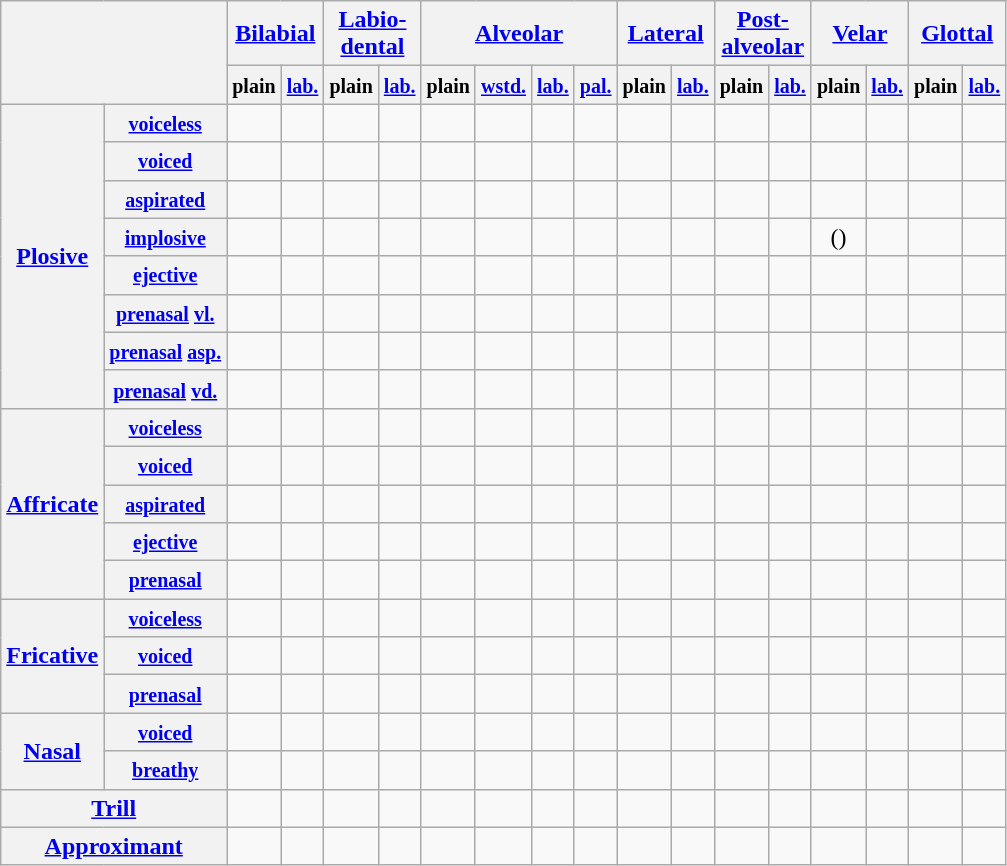<table class="wikitable" style=text-align:center>
<tr>
<th colspan="2" rowspan="2"></th>
<th colspan="2"><a href='#'>Bilabial</a></th>
<th colspan="2"><a href='#'>Labio-<br>dental</a></th>
<th colspan="4"><a href='#'>Alveolar</a></th>
<th colspan="2"><a href='#'>Lateral</a></th>
<th colspan="2"><a href='#'>Post-<br>alveolar</a></th>
<th colspan="2"><a href='#'>Velar</a></th>
<th colspan="2"><a href='#'>Glottal</a></th>
</tr>
<tr>
<th><small>plain</small></th>
<th><small><a href='#'>lab.</a></small></th>
<th><small>plain</small></th>
<th><a href='#'><small>lab.</small></a></th>
<th><small>plain</small></th>
<th><small><a href='#'>wstd.</a></small></th>
<th><a href='#'><small>lab.</small></a></th>
<th><small><a href='#'>pal.</a></small></th>
<th><small>plain</small></th>
<th><a href='#'><small>lab.</small></a></th>
<th><small>plain</small></th>
<th><a href='#'><small>lab.</small></a></th>
<th><small>plain</small></th>
<th><a href='#'><small>lab.</small></a></th>
<th><small>plain</small></th>
<th><a href='#'><small>lab.</small></a></th>
</tr>
<tr align="center">
<th rowspan="8"><a href='#'>Plosive</a></th>
<th><small><a href='#'>voiceless</a></small></th>
<td></td>
<td></td>
<td></td>
<td></td>
<td></td>
<td></td>
<td></td>
<td></td>
<td></td>
<td></td>
<td></td>
<td></td>
<td></td>
<td></td>
<td></td>
<td></td>
</tr>
<tr>
<th><small><a href='#'>voiced</a></small></th>
<td></td>
<td></td>
<td></td>
<td></td>
<td></td>
<td></td>
<td></td>
<td></td>
<td></td>
<td></td>
<td></td>
<td></td>
<td></td>
<td></td>
<td></td>
<td></td>
</tr>
<tr>
<th><small><a href='#'>aspirated</a></small></th>
<td></td>
<td></td>
<td></td>
<td></td>
<td></td>
<td></td>
<td></td>
<td></td>
<td></td>
<td></td>
<td></td>
<td></td>
<td></td>
<td></td>
<td></td>
<td></td>
</tr>
<tr>
<th><small><a href='#'>implosive</a></small></th>
<td></td>
<td></td>
<td></td>
<td></td>
<td></td>
<td></td>
<td></td>
<td></td>
<td></td>
<td></td>
<td></td>
<td></td>
<td>()</td>
<td></td>
<td></td>
<td></td>
</tr>
<tr>
<th><small><a href='#'>ejective</a></small></th>
<td></td>
<td></td>
<td></td>
<td></td>
<td></td>
<td></td>
<td></td>
<td></td>
<td></td>
<td></td>
<td></td>
<td></td>
<td></td>
<td></td>
<td></td>
<td></td>
</tr>
<tr>
<th><small><a href='#'>prenasal</a> <a href='#'>vl.</a></small></th>
<td></td>
<td></td>
<td></td>
<td></td>
<td></td>
<td></td>
<td></td>
<td></td>
<td></td>
<td></td>
<td></td>
<td></td>
<td></td>
<td></td>
<td></td>
<td></td>
</tr>
<tr>
<th><small><a href='#'>prenasal</a> <a href='#'>asp.</a></small></th>
<td></td>
<td></td>
<td></td>
<td></td>
<td></td>
<td></td>
<td></td>
<td></td>
<td></td>
<td></td>
<td></td>
<td></td>
<td></td>
<td></td>
<td></td>
<td></td>
</tr>
<tr>
<th><small><a href='#'>prenasal</a> <a href='#'>vd.</a></small></th>
<td></td>
<td></td>
<td></td>
<td></td>
<td></td>
<td></td>
<td></td>
<td></td>
<td></td>
<td></td>
<td></td>
<td></td>
<td></td>
<td></td>
<td></td>
<td></td>
</tr>
<tr>
<th rowspan="5"><a href='#'>Affricate</a></th>
<th><small><a href='#'>voiceless</a></small></th>
<td></td>
<td></td>
<td></td>
<td></td>
<td></td>
<td></td>
<td></td>
<td></td>
<td></td>
<td></td>
<td></td>
<td></td>
<td></td>
<td></td>
<td></td>
<td></td>
</tr>
<tr>
<th><small><a href='#'>voiced</a></small></th>
<td></td>
<td></td>
<td></td>
<td></td>
<td></td>
<td></td>
<td></td>
<td></td>
<td></td>
<td></td>
<td></td>
<td></td>
<td></td>
<td></td>
<td></td>
<td></td>
</tr>
<tr>
<th><small><a href='#'>aspirated</a></small></th>
<td></td>
<td></td>
<td></td>
<td></td>
<td></td>
<td></td>
<td></td>
<td></td>
<td></td>
<td></td>
<td></td>
<td></td>
<td></td>
<td></td>
<td></td>
<td></td>
</tr>
<tr>
<th><small><a href='#'>ejective</a></small></th>
<td></td>
<td></td>
<td></td>
<td></td>
<td></td>
<td></td>
<td></td>
<td></td>
<td></td>
<td></td>
<td></td>
<td></td>
<td></td>
<td></td>
<td></td>
<td></td>
</tr>
<tr>
<th><small><a href='#'>prenasal</a></small></th>
<td></td>
<td></td>
<td></td>
<td></td>
<td></td>
<td></td>
<td></td>
<td></td>
<td></td>
<td></td>
<td></td>
<td></td>
<td></td>
<td></td>
<td></td>
<td></td>
</tr>
<tr align="center">
<th rowspan="3"><a href='#'>Fricative</a></th>
<th><small><a href='#'>voiceless</a></small></th>
<td></td>
<td></td>
<td></td>
<td></td>
<td></td>
<td></td>
<td></td>
<td></td>
<td></td>
<td></td>
<td></td>
<td></td>
<td></td>
<td></td>
<td></td>
<td></td>
</tr>
<tr>
<th><small><a href='#'>voiced</a></small></th>
<td></td>
<td></td>
<td></td>
<td></td>
<td></td>
<td></td>
<td></td>
<td></td>
<td></td>
<td></td>
<td></td>
<td></td>
<td></td>
<td></td>
<td></td>
<td></td>
</tr>
<tr>
<th><small><a href='#'>prenasal</a></small></th>
<td></td>
<td></td>
<td></td>
<td></td>
<td></td>
<td></td>
<td></td>
<td></td>
<td></td>
<td></td>
<td></td>
<td></td>
<td></td>
<td></td>
<td></td>
<td></td>
</tr>
<tr align="center">
<th rowspan="2"><a href='#'>Nasal</a></th>
<th><small><a href='#'>voiced</a></small></th>
<td></td>
<td></td>
<td></td>
<td></td>
<td></td>
<td></td>
<td></td>
<td></td>
<td></td>
<td></td>
<td></td>
<td></td>
<td></td>
<td></td>
<td></td>
<td></td>
</tr>
<tr>
<th><small><a href='#'>breathy</a></small></th>
<td></td>
<td></td>
<td></td>
<td></td>
<td></td>
<td></td>
<td></td>
<td></td>
<td></td>
<td></td>
<td></td>
<td></td>
<td></td>
<td></td>
<td></td>
<td></td>
</tr>
<tr align="center">
<th colspan="2"><a href='#'>Trill</a></th>
<td></td>
<td></td>
<td></td>
<td></td>
<td></td>
<td></td>
<td></td>
<td></td>
<td></td>
<td></td>
<td></td>
<td></td>
<td></td>
<td></td>
<td></td>
<td></td>
</tr>
<tr align="center">
<th colspan="2"><a href='#'>Approximant</a></th>
<td></td>
<td></td>
<td></td>
<td></td>
<td></td>
<td></td>
<td></td>
<td></td>
<td></td>
<td></td>
<td></td>
<td></td>
<td></td>
<td></td>
<td></td>
<td></td>
</tr>
</table>
